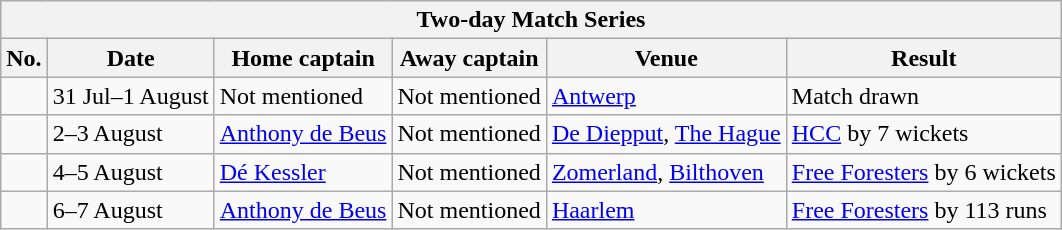<table class="wikitable">
<tr>
<th colspan="9">Two-day Match Series</th>
</tr>
<tr>
<th>No.</th>
<th>Date</th>
<th>Home captain</th>
<th>Away captain</th>
<th>Venue</th>
<th>Result</th>
</tr>
<tr>
<td></td>
<td>31 Jul–1 August</td>
<td>Not mentioned</td>
<td>Not mentioned</td>
<td><a href='#'>Antwerp</a></td>
<td>Match drawn</td>
</tr>
<tr>
<td></td>
<td>2–3 August</td>
<td><a href='#'>Anthony de Beus</a></td>
<td>Not mentioned</td>
<td><a href='#'>De Diepput</a>, <a href='#'>The Hague</a></td>
<td><a href='#'>HCC</a> by 7 wickets</td>
</tr>
<tr>
<td></td>
<td>4–5 August</td>
<td><a href='#'>Dé Kessler</a></td>
<td>Not mentioned</td>
<td><a href='#'>Zomerland</a>, <a href='#'>Bilthoven</a></td>
<td><a href='#'>Free Foresters</a> by 6 wickets</td>
</tr>
<tr>
<td></td>
<td>6–7 August</td>
<td><a href='#'>Anthony de Beus</a></td>
<td>Not mentioned</td>
<td><a href='#'>Haarlem</a></td>
<td><a href='#'>Free Foresters</a> by 113 runs</td>
</tr>
</table>
